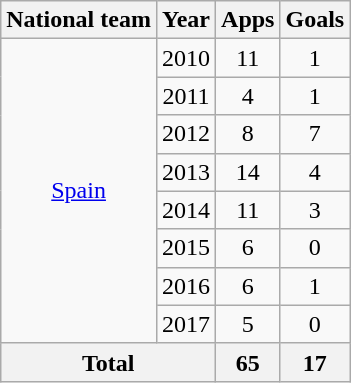<table class="wikitable" style="text-align: center;">
<tr>
<th>National team</th>
<th>Year</th>
<th>Apps</th>
<th>Goals</th>
</tr>
<tr>
<td rowspan="8"><a href='#'>Spain</a></td>
<td>2010</td>
<td>11</td>
<td>1</td>
</tr>
<tr>
<td>2011</td>
<td>4</td>
<td>1</td>
</tr>
<tr>
<td>2012</td>
<td>8</td>
<td>7</td>
</tr>
<tr>
<td>2013</td>
<td>14</td>
<td>4</td>
</tr>
<tr>
<td>2014</td>
<td>11</td>
<td>3</td>
</tr>
<tr>
<td>2015</td>
<td>6</td>
<td>0</td>
</tr>
<tr>
<td>2016</td>
<td>6</td>
<td>1</td>
</tr>
<tr>
<td>2017</td>
<td>5</td>
<td>0</td>
</tr>
<tr>
<th colspan="2">Total</th>
<th>65</th>
<th>17</th>
</tr>
</table>
